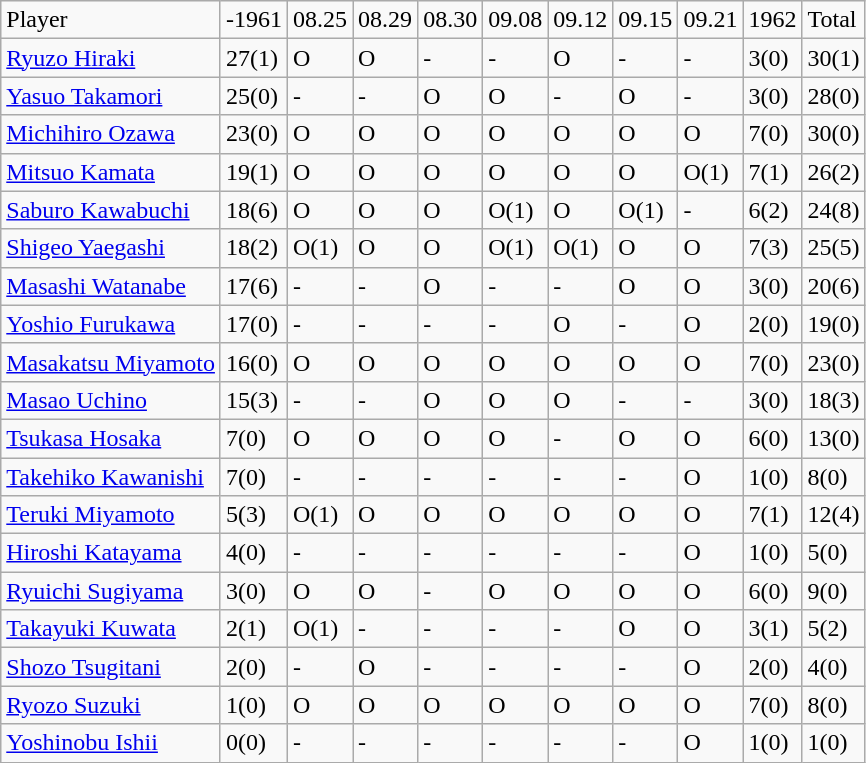<table class="wikitable" style="text-align:left;">
<tr>
<td>Player</td>
<td>-1961</td>
<td>08.25</td>
<td>08.29</td>
<td>08.30</td>
<td>09.08</td>
<td>09.12</td>
<td>09.15</td>
<td>09.21</td>
<td>1962</td>
<td>Total</td>
</tr>
<tr>
<td><a href='#'>Ryuzo Hiraki</a></td>
<td>27(1)</td>
<td>O</td>
<td>O</td>
<td>-</td>
<td>-</td>
<td>O</td>
<td>-</td>
<td>-</td>
<td>3(0)</td>
<td>30(1)</td>
</tr>
<tr>
<td><a href='#'>Yasuo Takamori</a></td>
<td>25(0)</td>
<td>-</td>
<td>-</td>
<td>O</td>
<td>O</td>
<td>-</td>
<td>O</td>
<td>-</td>
<td>3(0)</td>
<td>28(0)</td>
</tr>
<tr>
<td><a href='#'>Michihiro Ozawa</a></td>
<td>23(0)</td>
<td>O</td>
<td>O</td>
<td>O</td>
<td>O</td>
<td>O</td>
<td>O</td>
<td>O</td>
<td>7(0)</td>
<td>30(0)</td>
</tr>
<tr>
<td><a href='#'>Mitsuo Kamata</a></td>
<td>19(1)</td>
<td>O</td>
<td>O</td>
<td>O</td>
<td>O</td>
<td>O</td>
<td>O</td>
<td>O(1)</td>
<td>7(1)</td>
<td>26(2)</td>
</tr>
<tr>
<td><a href='#'>Saburo Kawabuchi</a></td>
<td>18(6)</td>
<td>O</td>
<td>O</td>
<td>O</td>
<td>O(1)</td>
<td>O</td>
<td>O(1)</td>
<td>-</td>
<td>6(2)</td>
<td>24(8)</td>
</tr>
<tr>
<td><a href='#'>Shigeo Yaegashi</a></td>
<td>18(2)</td>
<td>O(1)</td>
<td>O</td>
<td>O</td>
<td>O(1)</td>
<td>O(1)</td>
<td>O</td>
<td>O</td>
<td>7(3)</td>
<td>25(5)</td>
</tr>
<tr>
<td><a href='#'>Masashi Watanabe</a></td>
<td>17(6)</td>
<td>-</td>
<td>-</td>
<td>O</td>
<td>-</td>
<td>-</td>
<td>O</td>
<td>O</td>
<td>3(0)</td>
<td>20(6)</td>
</tr>
<tr>
<td><a href='#'>Yoshio Furukawa</a></td>
<td>17(0)</td>
<td>-</td>
<td>-</td>
<td>-</td>
<td>-</td>
<td>O</td>
<td>-</td>
<td>O</td>
<td>2(0)</td>
<td>19(0)</td>
</tr>
<tr>
<td><a href='#'>Masakatsu Miyamoto</a></td>
<td>16(0)</td>
<td>O</td>
<td>O</td>
<td>O</td>
<td>O</td>
<td>O</td>
<td>O</td>
<td>O</td>
<td>7(0)</td>
<td>23(0)</td>
</tr>
<tr>
<td><a href='#'>Masao Uchino</a></td>
<td>15(3)</td>
<td>-</td>
<td>-</td>
<td>O</td>
<td>O</td>
<td>O</td>
<td>-</td>
<td>-</td>
<td>3(0)</td>
<td>18(3)</td>
</tr>
<tr>
<td><a href='#'>Tsukasa Hosaka</a></td>
<td>7(0)</td>
<td>O</td>
<td>O</td>
<td>O</td>
<td>O</td>
<td>-</td>
<td>O</td>
<td>O</td>
<td>6(0)</td>
<td>13(0)</td>
</tr>
<tr>
<td><a href='#'>Takehiko Kawanishi</a></td>
<td>7(0)</td>
<td>-</td>
<td>-</td>
<td>-</td>
<td>-</td>
<td>-</td>
<td>-</td>
<td>O</td>
<td>1(0)</td>
<td>8(0)</td>
</tr>
<tr>
<td><a href='#'>Teruki Miyamoto</a></td>
<td>5(3)</td>
<td>O(1)</td>
<td>O</td>
<td>O</td>
<td>O</td>
<td>O</td>
<td>O</td>
<td>O</td>
<td>7(1)</td>
<td>12(4)</td>
</tr>
<tr>
<td><a href='#'>Hiroshi Katayama</a></td>
<td>4(0)</td>
<td>-</td>
<td>-</td>
<td>-</td>
<td>-</td>
<td>-</td>
<td>-</td>
<td>O</td>
<td>1(0)</td>
<td>5(0)</td>
</tr>
<tr>
<td><a href='#'>Ryuichi Sugiyama</a></td>
<td>3(0)</td>
<td>O</td>
<td>O</td>
<td>-</td>
<td>O</td>
<td>O</td>
<td>O</td>
<td>O</td>
<td>6(0)</td>
<td>9(0)</td>
</tr>
<tr>
<td><a href='#'>Takayuki Kuwata</a></td>
<td>2(1)</td>
<td>O(1)</td>
<td>-</td>
<td>-</td>
<td>-</td>
<td>-</td>
<td>O</td>
<td>O</td>
<td>3(1)</td>
<td>5(2)</td>
</tr>
<tr>
<td><a href='#'>Shozo Tsugitani</a></td>
<td>2(0)</td>
<td>-</td>
<td>O</td>
<td>-</td>
<td>-</td>
<td>-</td>
<td>-</td>
<td>O</td>
<td>2(0)</td>
<td>4(0)</td>
</tr>
<tr>
<td><a href='#'>Ryozo Suzuki</a></td>
<td>1(0)</td>
<td>O</td>
<td>O</td>
<td>O</td>
<td>O</td>
<td>O</td>
<td>O</td>
<td>O</td>
<td>7(0)</td>
<td>8(0)</td>
</tr>
<tr>
<td><a href='#'>Yoshinobu Ishii</a></td>
<td>0(0)</td>
<td>-</td>
<td>-</td>
<td>-</td>
<td>-</td>
<td>-</td>
<td>-</td>
<td>O</td>
<td>1(0)</td>
<td>1(0)</td>
</tr>
</table>
